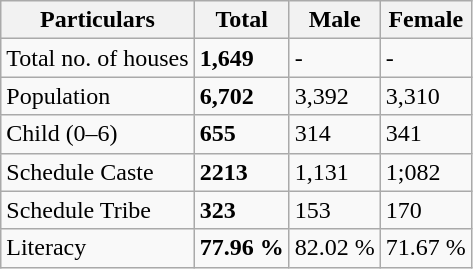<table class="wikitable">
<tr>
<th>Particulars</th>
<th>Total</th>
<th>Male</th>
<th>Female</th>
</tr>
<tr>
<td>Total no. of houses</td>
<td><strong>1,649</strong></td>
<td>-</td>
<td>-</td>
</tr>
<tr>
<td>Population</td>
<td><strong>6,702</strong></td>
<td>3,392</td>
<td>3,310</td>
</tr>
<tr>
<td>Child (0–6)</td>
<td><strong>655</strong></td>
<td>314</td>
<td>341</td>
</tr>
<tr>
<td>Schedule Caste</td>
<td><strong>2213</strong></td>
<td>1,131</td>
<td>1;082</td>
</tr>
<tr>
<td>Schedule Tribe</td>
<td><strong>323</strong></td>
<td>153</td>
<td>170</td>
</tr>
<tr>
<td>Literacy</td>
<td><strong>77.96 %</strong></td>
<td>82.02 %</td>
<td>71.67 %</td>
</tr>
</table>
